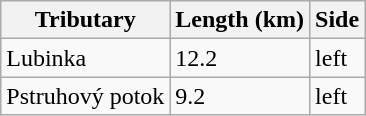<table class="wikitable">
<tr>
<th>Tributary</th>
<th>Length (km)</th>
<th>Side</th>
</tr>
<tr>
<td>Lubinka</td>
<td>12.2</td>
<td>left</td>
</tr>
<tr>
<td>Pstruhový potok</td>
<td>9.2</td>
<td>left</td>
</tr>
</table>
